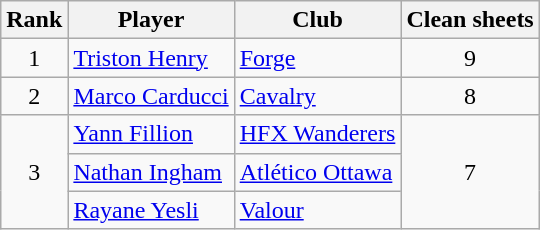<table class="wikitable">
<tr>
<th>Rank</th>
<th>Player</th>
<th>Club</th>
<th>Clean sheets</th>
</tr>
<tr>
<td style="text-align:center" rowspan="1">1</td>
<td> <a href='#'>Triston Henry</a></td>
<td><a href='#'>Forge</a></td>
<td style="text-align:center" rowspan="1">9</td>
</tr>
<tr>
<td style="text-align:center" rowspan="1">2</td>
<td> <a href='#'>Marco Carducci</a></td>
<td><a href='#'>Cavalry</a></td>
<td style="text-align:center" rowspan="1">8</td>
</tr>
<tr>
<td style="text-align:center" rowspan="3">3</td>
<td> <a href='#'>Yann Fillion</a></td>
<td><a href='#'>HFX Wanderers</a></td>
<td style="text-align:center" rowspan="3">7</td>
</tr>
<tr>
<td> <a href='#'>Nathan Ingham</a></td>
<td><a href='#'>Atlético Ottawa</a></td>
</tr>
<tr>
<td> <a href='#'>Rayane Yesli</a></td>
<td><a href='#'>Valour</a></td>
</tr>
</table>
